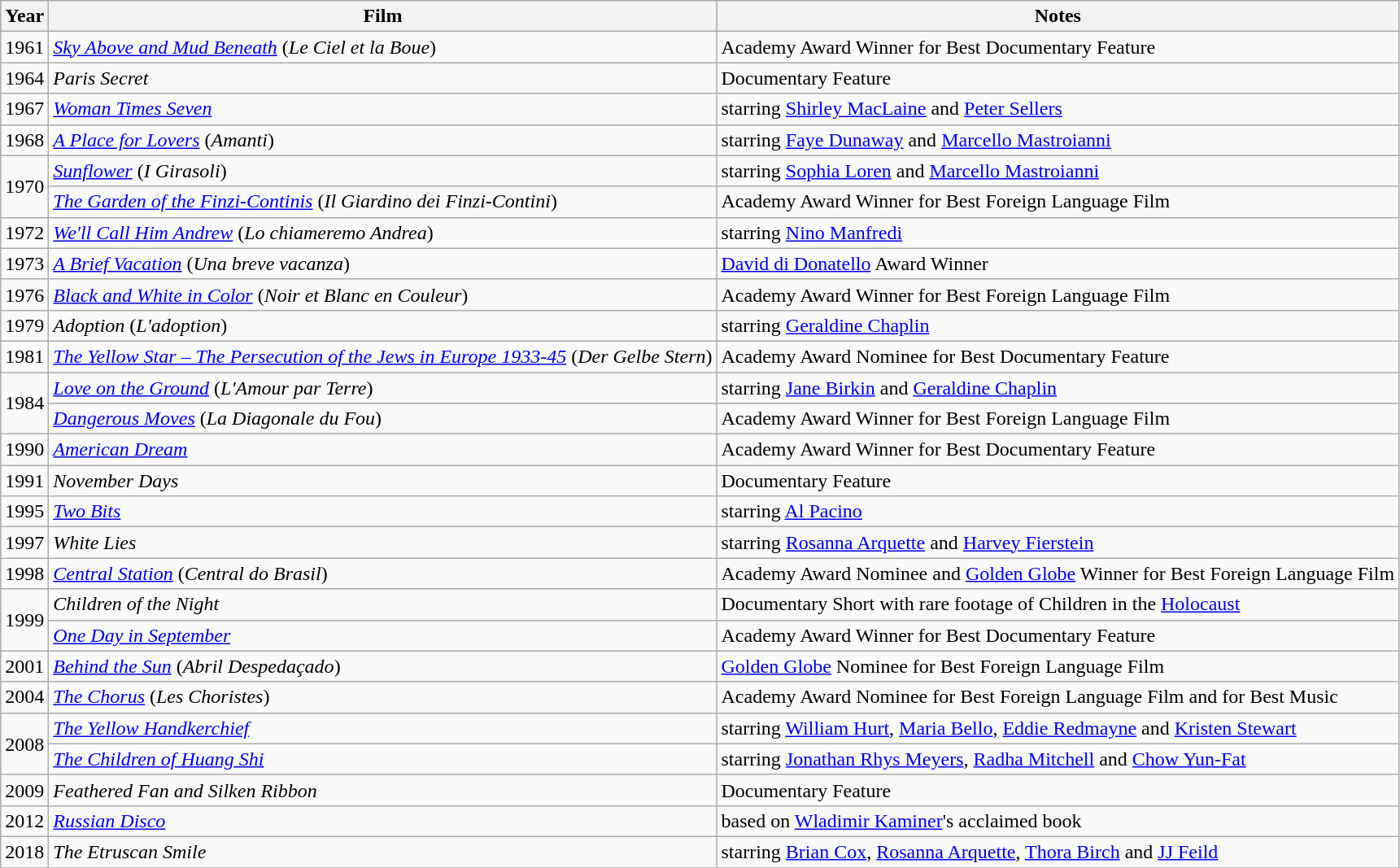<table class="wikitable">
<tr>
<th>Year</th>
<th>Film</th>
<th>Notes</th>
</tr>
<tr>
<td>1961</td>
<td><em><a href='#'>Sky Above and Mud Beneath</a></em> (<em>Le Ciel et la Boue</em>)</td>
<td>Academy Award Winner for Best Documentary Feature</td>
</tr>
<tr>
<td>1964</td>
<td><em>Paris Secret</em></td>
<td>Documentary Feature</td>
</tr>
<tr>
<td>1967</td>
<td><em><a href='#'>Woman Times Seven</a></em></td>
<td>starring <a href='#'>Shirley MacLaine</a> and <a href='#'>Peter Sellers</a></td>
</tr>
<tr>
<td>1968</td>
<td><em><a href='#'>A Place for Lovers</a></em> (<em>Amanti</em>)</td>
<td>starring <a href='#'>Faye Dunaway</a> and <a href='#'>Marcello Mastroianni</a></td>
</tr>
<tr>
<td rowspan=2>1970</td>
<td><em><a href='#'>Sunflower</a></em> (<em>I Girasoli</em>)</td>
<td>starring <a href='#'>Sophia Loren</a> and <a href='#'>Marcello Mastroianni</a></td>
</tr>
<tr>
<td><em><a href='#'>The Garden of the Finzi-Continis</a></em> (<em>Il Giardino dei Finzi-Contini</em>)</td>
<td>Academy Award Winner for Best Foreign Language Film</td>
</tr>
<tr>
<td>1972</td>
<td><em><a href='#'>We'll Call Him Andrew</a></em> (<em>Lo chiameremo Andrea</em>)</td>
<td>starring <a href='#'>Nino Manfredi</a></td>
</tr>
<tr>
<td>1973</td>
<td><em><a href='#'>A Brief Vacation</a></em> (<em>Una breve vacanza</em>)</td>
<td><a href='#'>David di Donatello</a> Award Winner</td>
</tr>
<tr>
<td>1976</td>
<td><em><a href='#'>Black and White in Color</a></em> (<em>Noir et Blanc en Couleur</em>)</td>
<td>Academy Award Winner for Best Foreign Language Film</td>
</tr>
<tr>
<td>1979</td>
<td><em>Adoption</em> (<em>L'adoption</em>)</td>
<td>starring <a href='#'>Geraldine Chaplin</a></td>
</tr>
<tr>
<td>1981</td>
<td><em><a href='#'>The Yellow Star – The Persecution of the Jews in Europe 1933-45</a></em> (<em>Der Gelbe Stern</em>)</td>
<td>Academy Award Nominee for Best Documentary Feature</td>
</tr>
<tr>
<td rowspan=2>1984</td>
<td><em><a href='#'>Love on the Ground</a></em> (<em>L'Amour par Terre</em>)</td>
<td>starring <a href='#'>Jane Birkin</a> and <a href='#'>Geraldine Chaplin</a></td>
</tr>
<tr>
<td><em><a href='#'>Dangerous Moves</a></em> (<em>La Diagonale du Fou</em>)</td>
<td>Academy Award Winner for Best Foreign Language Film</td>
</tr>
<tr>
<td>1990</td>
<td><em><a href='#'>American Dream</a></em></td>
<td>Academy Award Winner for Best Documentary Feature</td>
</tr>
<tr>
<td>1991</td>
<td><em>November Days</em></td>
<td>Documentary Feature</td>
</tr>
<tr>
<td>1995</td>
<td><em><a href='#'>Two Bits</a></em></td>
<td>starring <a href='#'>Al Pacino</a></td>
</tr>
<tr>
<td>1997</td>
<td><em>White Lies</em></td>
<td>starring <a href='#'>Rosanna Arquette</a> and <a href='#'>Harvey Fierstein</a></td>
</tr>
<tr>
<td>1998</td>
<td><em><a href='#'>Central Station</a></em> (<em>Central do Brasil</em>)</td>
<td>Academy Award Nominee and <a href='#'>Golden Globe</a> Winner for Best Foreign Language Film</td>
</tr>
<tr>
<td rowspan = 2>1999</td>
<td><em>Children of the Night</em></td>
<td>Documentary Short with rare footage of Children in the <a href='#'>Holocaust</a></td>
</tr>
<tr>
<td><em><a href='#'>One Day in September</a></em></td>
<td>Academy Award Winner for Best Documentary Feature</td>
</tr>
<tr>
<td>2001</td>
<td><em><a href='#'>Behind the Sun</a></em> (<em>Abril Despedaçado</em>)</td>
<td><a href='#'>Golden Globe</a> Nominee for Best Foreign Language Film</td>
</tr>
<tr>
<td>2004</td>
<td><em><a href='#'>The Chorus</a></em> (<em>Les Choristes</em>)</td>
<td>Academy Award Nominee for Best Foreign Language Film and for Best Music</td>
</tr>
<tr>
<td rowspan=2>2008</td>
<td><em><a href='#'>The Yellow Handkerchief</a></em></td>
<td>starring <a href='#'>William Hurt</a>, <a href='#'>Maria Bello</a>, <a href='#'>Eddie Redmayne</a> and <a href='#'>Kristen Stewart</a></td>
</tr>
<tr>
<td><em><a href='#'>The Children of Huang Shi</a></em></td>
<td>starring <a href='#'>Jonathan Rhys Meyers</a>, <a href='#'>Radha Mitchell</a> and <a href='#'>Chow Yun-Fat</a></td>
</tr>
<tr>
<td>2009</td>
<td><em>Feathered Fan and Silken Ribbon</em></td>
<td>Documentary Feature</td>
</tr>
<tr>
<td>2012</td>
<td><em><a href='#'>Russian Disco</a></em></td>
<td>based on <a href='#'>Wladimir Kaminer</a>'s acclaimed book</td>
</tr>
<tr>
<td>2018</td>
<td><em>The Etruscan Smile</em></td>
<td>starring <a href='#'>Brian Cox</a>, <a href='#'>Rosanna Arquette</a>, <a href='#'>Thora Birch</a> and <a href='#'>JJ Feild</a></td>
</tr>
<tr>
</tr>
</table>
